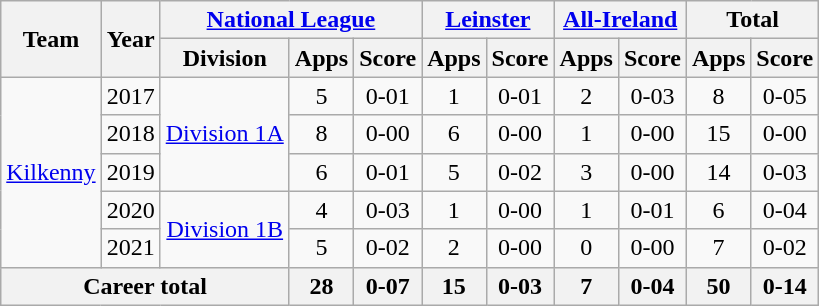<table class="wikitable" style="text-align:center">
<tr>
<th rowspan="2">Team</th>
<th rowspan="2">Year</th>
<th colspan="3"><a href='#'>National League</a></th>
<th colspan="2"><a href='#'>Leinster</a></th>
<th colspan="2"><a href='#'>All-Ireland</a></th>
<th colspan="2">Total</th>
</tr>
<tr>
<th>Division</th>
<th>Apps</th>
<th>Score</th>
<th>Apps</th>
<th>Score</th>
<th>Apps</th>
<th>Score</th>
<th>Apps</th>
<th>Score</th>
</tr>
<tr>
<td rowspan="5"><a href='#'>Kilkenny</a></td>
<td>2017</td>
<td rowspan="3"><a href='#'>Division 1A</a></td>
<td>5</td>
<td>0-01</td>
<td>1</td>
<td>0-01</td>
<td>2</td>
<td>0-03</td>
<td>8</td>
<td>0-05</td>
</tr>
<tr>
<td>2018</td>
<td>8</td>
<td>0-00</td>
<td>6</td>
<td>0-00</td>
<td>1</td>
<td>0-00</td>
<td>15</td>
<td>0-00</td>
</tr>
<tr>
<td>2019</td>
<td>6</td>
<td>0-01</td>
<td>5</td>
<td>0-02</td>
<td>3</td>
<td>0-00</td>
<td>14</td>
<td>0-03</td>
</tr>
<tr>
<td>2020</td>
<td rowspan="2"><a href='#'>Division 1B</a></td>
<td>4</td>
<td>0-03</td>
<td>1</td>
<td>0-00</td>
<td>1</td>
<td>0-01</td>
<td>6</td>
<td>0-04</td>
</tr>
<tr>
<td>2021</td>
<td>5</td>
<td>0-02</td>
<td>2</td>
<td>0-00</td>
<td>0</td>
<td>0-00</td>
<td>7</td>
<td>0-02</td>
</tr>
<tr>
<th colspan="3">Career total</th>
<th>28</th>
<th>0-07</th>
<th>15</th>
<th>0-03</th>
<th>7</th>
<th>0-04</th>
<th>50</th>
<th>0-14</th>
</tr>
</table>
